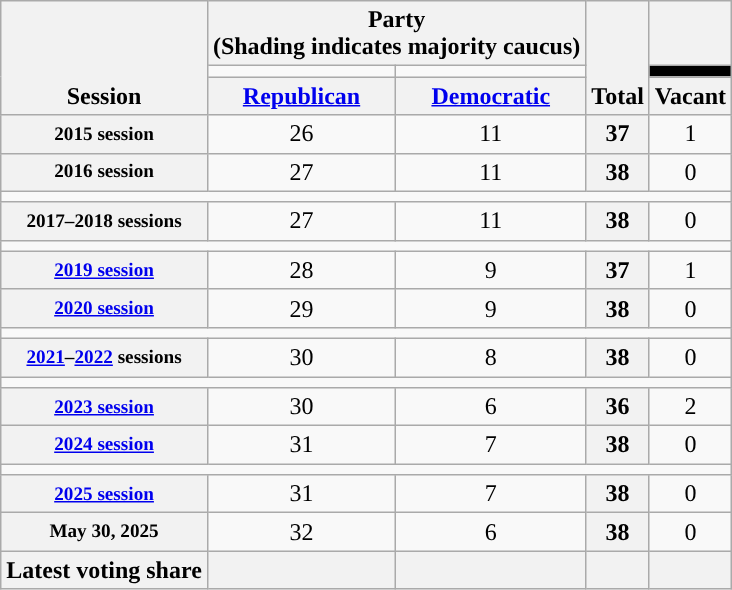<table class=wikitable style="text-align: center;">
<tr style="vertical-align: bottom;">
<th rowspan="3">Session</th>
<th colspan="2">Party<div>(Shading indicates majority caucus)</div></th>
<th rowspan="3">Total</th>
<th></th>
</tr>
<tr style="height: 5px;">
<td style="background-color:"></td>
<td style="background-color:"></td>
<td style="background:black;"></td>
</tr>
<tr>
<th><a href='#'>Republican</a></th>
<th><a href='#'>Democratic</a></th>
<th>Vacant</th>
</tr>
<tr>
<th style="font-size: 80%;">2015 session</th>
<td>26</td>
<td>11</td>
<th>37</th>
<td>1</td>
</tr>
<tr>
<th style="font-size: 80%;">2016 session</th>
<td>27</td>
<td>11</td>
<th>38</th>
<td>0</td>
</tr>
<tr>
<td colspan="5"></td>
</tr>
<tr>
<th style="font-size: 80%;">2017–2018 sessions</th>
<td>27</td>
<td>11</td>
<th>38</th>
<td>0</td>
</tr>
<tr>
<td colspan="5"></td>
</tr>
<tr>
<th style="font-size: 80%;"><a href='#'>2019 session</a></th>
<td>28</td>
<td>9</td>
<th>37</th>
<td>1</td>
</tr>
<tr>
<th style="font-size: 80%;"><a href='#'>2020 session</a></th>
<td>29</td>
<td>9</td>
<th>38</th>
<td>0</td>
</tr>
<tr>
<td colspan="5"></td>
</tr>
<tr>
<th style="font-size: 80%;"><a href='#'>2021</a>–<a href='#'>2022</a> sessions</th>
<td>30</td>
<td>8</td>
<th>38</th>
<td>0</td>
</tr>
<tr>
<td colspan=5></td>
</tr>
<tr>
<th style="font-size: 80%;"><a href='#'>2023 session</a></th>
<td>30</td>
<td>6</td>
<th>36</th>
<td>2</td>
</tr>
<tr>
<th style="font-size: 80%;"><a href='#'>2024 session</a></th>
<td>31</td>
<td>7</td>
<th>38</th>
<td>0</td>
</tr>
<tr>
<td colspan=5></td>
</tr>
<tr>
<th style="font-size: 80%;"><a href='#'>2025 session</a></th>
<td>31</td>
<td>7</td>
<th>38</th>
<td>0</td>
</tr>
<tr>
<th style="font-size: 80%;">May 30, 2025</th>
<td>32</td>
<td>6</td>
<th>38</th>
<td>0</td>
</tr>
<tr>
<th>Latest voting share</th>
<th></th>
<th></th>
<th></th>
<th></th>
</tr>
</table>
